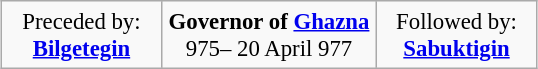<table align=center border=1 cellspacing=0 cellpadding=4 style="background: #f9f9f9; text-align:center; border:1px solid #aaa;border-collapse:collapse;font-size:95%">
<tr>
<td width="30%" align="center">Preceded by:<br><strong><a href='#'>Bilgetegin</a></strong></td>
<td width="40%" align="center"><strong>Governor of <a href='#'>Ghazna</a></strong><br>975– 20 April 977</td>
<td width="30%" align="center">Followed by:<br><strong><a href='#'>Sabuktigin</a></strong></td>
</tr>
</table>
